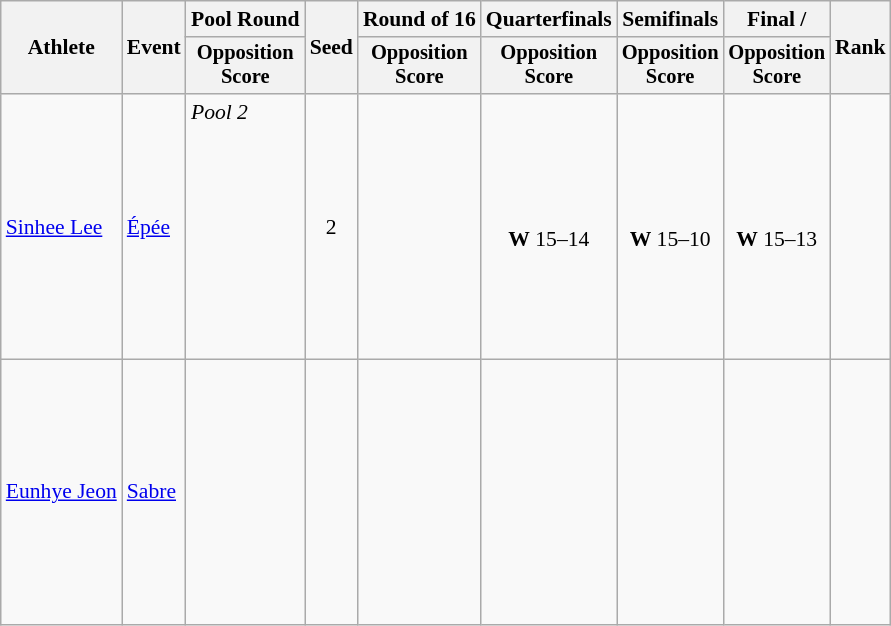<table class=wikitable style="font-size:90%">
<tr>
<th rowspan="2">Athlete</th>
<th rowspan="2">Event</th>
<th>Pool Round</th>
<th rowspan="2">Seed</th>
<th>Round of 16</th>
<th>Quarterfinals</th>
<th>Semifinals</th>
<th>Final / </th>
<th rowspan=2>Rank</th>
</tr>
<tr style="font-size:95%">
<th>Opposition<br>Score</th>
<th>Opposition<br>Score</th>
<th>Opposition<br>Score</th>
<th>Opposition<br>Score</th>
<th>Opposition<br>Score</th>
</tr>
<tr align=center>
<td align=left><a href='#'>Sinhee Lee</a></td>
<td align=left><a href='#'>Épée</a></td>
<td align=left><em>Pool 2</em><br><br> <br><br> <br><br> <br><br><br><br></td>
<td>2</td>
<td></td>
<td><br><strong>W</strong> 15–14</td>
<td><br><strong>W</strong> 15–10</td>
<td><br><strong>W</strong> 15–13</td>
<td></td>
</tr>
<tr align=center>
<td align=left><a href='#'>Eunhye Jeon</a></td>
<td align=left><a href='#'>Sabre</a></td>
<td align=left><br><br> <br><br> <br><br> <br><br> <br><br></td>
<td></td>
<td></td>
<td></td>
<td></td>
<td></td>
<td></td>
</tr>
</table>
